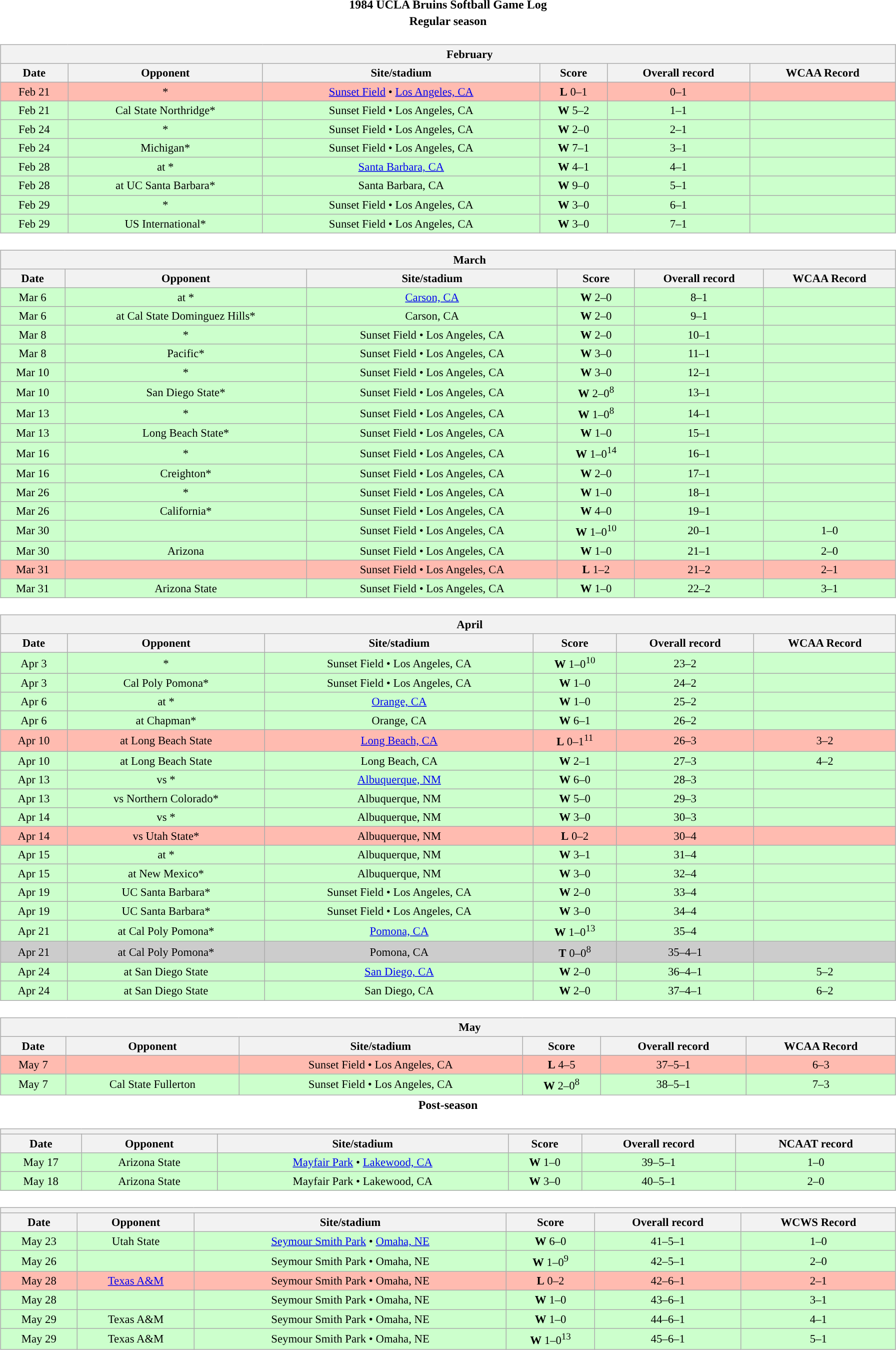<table class="toccolours" width=95% style="margin:1.5em auto; text-align:center;">
<tr>
<th colspan=2>1984 UCLA Bruins Softball Game Log</th>
</tr>
<tr>
<th colspan=2>Regular season</th>
</tr>
<tr valign="top">
<td><br><table class="wikitable collapsible collapsed" style="margin:auto; font-size:95%; width:100%">
<tr>
<th colspan=10 style="padding-left:4em;">February</th>
</tr>
<tr>
<th>Date</th>
<th>Opponent</th>
<th>Site/stadium</th>
<th>Score</th>
<th>Overall record</th>
<th>WCAA Record</th>
</tr>
<tr bgcolor=ffbbb>
<td>Feb 21</td>
<td>*</td>
<td><a href='#'>Sunset Field</a> • <a href='#'>Los Angeles, CA</a></td>
<td><strong>L</strong> 0–1</td>
<td>0–1</td>
<td></td>
</tr>
<tr bgcolor=ccffcc>
<td>Feb 21</td>
<td>Cal State Northridge*</td>
<td>Sunset Field • Los Angeles, CA</td>
<td><strong>W</strong> 5–2</td>
<td>1–1</td>
<td></td>
</tr>
<tr bgcolor=ccffcc>
<td>Feb 24</td>
<td>*</td>
<td>Sunset Field • Los Angeles, CA</td>
<td><strong>W</strong> 2–0</td>
<td>2–1</td>
<td></td>
</tr>
<tr bgcolor=ccffcc>
<td>Feb 24</td>
<td>Michigan*</td>
<td>Sunset Field • Los Angeles, CA</td>
<td><strong>W</strong> 7–1</td>
<td>3–1</td>
<td></td>
</tr>
<tr bgcolor=ccffcc>
<td>Feb 28</td>
<td>at *</td>
<td><a href='#'>Santa Barbara, CA</a></td>
<td><strong>W</strong> 4–1</td>
<td>4–1</td>
<td></td>
</tr>
<tr bgcolor=ccffcc>
<td>Feb 28</td>
<td>at UC Santa Barbara*</td>
<td>Santa Barbara, CA</td>
<td><strong>W</strong> 9–0</td>
<td>5–1</td>
<td></td>
</tr>
<tr bgcolor=ccffcc>
<td>Feb 29</td>
<td>*</td>
<td>Sunset Field • Los Angeles, CA</td>
<td><strong>W</strong> 3–0</td>
<td>6–1</td>
<td></td>
</tr>
<tr bgcolor=ccffcc>
<td>Feb 29</td>
<td>US International*</td>
<td>Sunset Field • Los Angeles, CA</td>
<td><strong>W</strong> 3–0</td>
<td>7–1</td>
<td></td>
</tr>
</table>
</td>
</tr>
<tr>
<td><br><table class="wikitable collapsible collapsed" style="margin:auto; font-size:95%; width:100%">
<tr>
<th colspan=10 style="padding-left:4em;">March</th>
</tr>
<tr>
<th>Date</th>
<th>Opponent</th>
<th>Site/stadium</th>
<th>Score</th>
<th>Overall record</th>
<th>WCAA Record</th>
</tr>
<tr bgcolor=ccffcc>
<td>Mar 6</td>
<td>at *</td>
<td><a href='#'>Carson, CA</a></td>
<td><strong>W</strong> 2–0</td>
<td>8–1</td>
<td></td>
</tr>
<tr bgcolor=ccffcc>
<td>Mar 6</td>
<td>at Cal State Dominguez Hills*</td>
<td>Carson, CA</td>
<td><strong>W</strong> 2–0</td>
<td>9–1</td>
<td></td>
</tr>
<tr bgcolor=ccffcc>
<td>Mar 8</td>
<td>*</td>
<td>Sunset Field • Los Angeles, CA</td>
<td><strong>W</strong> 2–0</td>
<td>10–1</td>
<td></td>
</tr>
<tr bgcolor=ccffcc>
<td>Mar 8</td>
<td>Pacific*</td>
<td>Sunset Field • Los Angeles, CA</td>
<td><strong>W</strong> 3–0</td>
<td>11–1</td>
<td></td>
</tr>
<tr bgcolor=ccffcc>
<td>Mar 10</td>
<td>*</td>
<td>Sunset Field • Los Angeles, CA</td>
<td><strong>W</strong> 3–0</td>
<td>12–1</td>
<td></td>
</tr>
<tr bgcolor=ccffcc>
<td>Mar 10</td>
<td>San Diego State*</td>
<td>Sunset Field • Los Angeles, CA</td>
<td><strong>W</strong> 2–0<sup>8</sup></td>
<td>13–1</td>
<td></td>
</tr>
<tr bgcolor=ccffcc>
<td>Mar 13</td>
<td>*</td>
<td>Sunset Field • Los Angeles, CA</td>
<td><strong>W</strong> 1–0<sup>8</sup></td>
<td>14–1</td>
<td></td>
</tr>
<tr bgcolor=ccffcc>
<td>Mar 13</td>
<td>Long Beach State*</td>
<td>Sunset Field • Los Angeles, CA</td>
<td><strong>W</strong> 1–0</td>
<td>15–1</td>
<td></td>
</tr>
<tr bgcolor=ccffcc>
<td>Mar 16</td>
<td>*</td>
<td>Sunset Field • Los Angeles, CA</td>
<td><strong>W</strong> 1–0<sup>14</sup></td>
<td>16–1</td>
<td></td>
</tr>
<tr bgcolor=ccffcc>
<td>Mar 16</td>
<td>Creighton*</td>
<td>Sunset Field • Los Angeles, CA</td>
<td><strong>W</strong> 2–0</td>
<td>17–1</td>
<td></td>
</tr>
<tr bgcolor=ccffcc>
<td>Mar 26</td>
<td>*</td>
<td>Sunset Field • Los Angeles, CA</td>
<td><strong>W</strong> 1–0</td>
<td>18–1</td>
<td></td>
</tr>
<tr bgcolor=ccffcc>
<td>Mar 26</td>
<td>California*</td>
<td>Sunset Field • Los Angeles, CA</td>
<td><strong>W</strong> 4–0</td>
<td>19–1</td>
<td></td>
</tr>
<tr bgcolor=ccffcc>
<td>Mar 30</td>
<td></td>
<td>Sunset Field • Los Angeles, CA</td>
<td><strong>W</strong> 1–0<sup>10</sup></td>
<td>20–1</td>
<td>1–0</td>
</tr>
<tr bgcolor=ccffcc>
<td>Mar 30</td>
<td>Arizona</td>
<td>Sunset Field • Los Angeles, CA</td>
<td><strong>W</strong> 1–0</td>
<td>21–1</td>
<td>2–0</td>
</tr>
<tr bgcolor=ffbbb>
<td>Mar 31</td>
<td></td>
<td>Sunset Field • Los Angeles, CA</td>
<td><strong>L</strong> 1–2</td>
<td>21–2</td>
<td>2–1</td>
</tr>
<tr bgcolor=ccffcc>
<td>Mar 31</td>
<td>Arizona State</td>
<td>Sunset Field • Los Angeles, CA</td>
<td><strong>W</strong> 1–0</td>
<td>22–2</td>
<td>3–1</td>
</tr>
</table>
</td>
</tr>
<tr>
<td><br><table class="wikitable collapsible collapsed" style="margin:auto; font-size:95%; width:100%">
<tr>
<th colspan=10 style="padding-left:4em;">April</th>
</tr>
<tr>
<th>Date</th>
<th>Opponent</th>
<th>Site/stadium</th>
<th>Score</th>
<th>Overall record</th>
<th>WCAA Record</th>
</tr>
<tr bgcolor=ccffcc>
<td>Apr 3</td>
<td>*</td>
<td>Sunset Field • Los Angeles, CA</td>
<td><strong>W</strong> 1–0<sup>10</sup></td>
<td>23–2</td>
<td></td>
</tr>
<tr bgcolor=ccffcc>
<td>Apr 3</td>
<td>Cal Poly Pomona*</td>
<td>Sunset Field • Los Angeles, CA</td>
<td><strong>W</strong> 1–0</td>
<td>24–2</td>
<td></td>
</tr>
<tr bgcolor=ccffcc>
<td>Apr 6</td>
<td>at *</td>
<td><a href='#'>Orange, CA</a></td>
<td><strong>W</strong> 1–0</td>
<td>25–2</td>
<td></td>
</tr>
<tr bgcolor=ccffcc>
<td>Apr 6</td>
<td>at Chapman*</td>
<td>Orange, CA</td>
<td><strong>W</strong> 6–1</td>
<td>26–2</td>
<td></td>
</tr>
<tr bgcolor=ffbbb>
<td>Apr 10</td>
<td>at Long Beach State</td>
<td><a href='#'>Long Beach, CA</a></td>
<td><strong>L</strong> 0–1<sup>11</sup></td>
<td>26–3</td>
<td>3–2</td>
</tr>
<tr bgcolor=ccffcc>
<td>Apr 10</td>
<td>at Long Beach State</td>
<td>Long Beach, CA</td>
<td><strong>W</strong> 2–1</td>
<td>27–3</td>
<td>4–2</td>
</tr>
<tr bgcolor=ccffcc>
<td>Apr 13</td>
<td>vs *</td>
<td><a href='#'>Albuquerque, NM</a></td>
<td><strong>W</strong> 6–0</td>
<td>28–3</td>
<td></td>
</tr>
<tr bgcolor=ccffcc>
<td>Apr 13</td>
<td>vs Northern Colorado*</td>
<td>Albuquerque, NM</td>
<td><strong>W</strong> 5–0</td>
<td>29–3</td>
<td></td>
</tr>
<tr bgcolor=ccffcc>
<td>Apr 14</td>
<td>vs *</td>
<td>Albuquerque, NM</td>
<td><strong>W</strong> 3–0</td>
<td>30–3</td>
<td></td>
</tr>
<tr bgcolor=ffbbb>
<td>Apr 14</td>
<td>vs Utah State*</td>
<td>Albuquerque, NM</td>
<td><strong>L</strong> 0–2</td>
<td>30–4</td>
<td></td>
</tr>
<tr bgcolor=ccffcc>
<td>Apr 15</td>
<td>at *</td>
<td>Albuquerque, NM</td>
<td><strong>W</strong> 3–1</td>
<td>31–4</td>
<td></td>
</tr>
<tr bgcolor=ccffcc>
<td>Apr 15</td>
<td>at New Mexico*</td>
<td>Albuquerque, NM</td>
<td><strong>W</strong> 3–0</td>
<td>32–4</td>
<td></td>
</tr>
<tr bgcolor=ccffcc>
<td>Apr 19</td>
<td>UC Santa Barbara*</td>
<td>Sunset Field • Los Angeles, CA</td>
<td><strong>W</strong> 2–0</td>
<td>33–4</td>
<td></td>
</tr>
<tr bgcolor=ccffcc>
<td>Apr 19</td>
<td>UC Santa  Barbara*</td>
<td>Sunset Field • Los Angeles, CA</td>
<td><strong>W</strong> 3–0</td>
<td>34–4</td>
<td></td>
</tr>
<tr bgcolor=ccffcc>
<td>Apr 21</td>
<td>at Cal Poly Pomona*</td>
<td><a href='#'>Pomona, CA</a></td>
<td><strong>W</strong> 1–0<sup>13</sup></td>
<td>35–4</td>
<td></td>
</tr>
<tr bgcolor=cccccc>
<td>Apr 21</td>
<td>at Cal Poly Pomona*</td>
<td>Pomona, CA</td>
<td><strong>T</strong> 0–0<sup>8</sup></td>
<td>35–4–1</td>
<td></td>
</tr>
<tr bgcolor=ccffcc>
<td>Apr 24</td>
<td>at San Diego State</td>
<td><a href='#'>San Diego, CA</a></td>
<td><strong>W</strong> 2–0</td>
<td>36–4–1</td>
<td>5–2</td>
</tr>
<tr bgcolor=ccffcc>
<td>Apr 24</td>
<td>at San Diego State</td>
<td>San Diego, CA</td>
<td><strong>W</strong> 2–0</td>
<td>37–4–1</td>
<td>6–2</td>
</tr>
</table>
</td>
</tr>
<tr>
<td><br><table class="wikitable collapsible collapsed" style="margin:auto; font-size:95%; width:100%">
<tr>
<th colspan=10 style="padding-left:4em;">May</th>
</tr>
<tr>
<th>Date</th>
<th>Opponent</th>
<th>Site/stadium</th>
<th>Score</th>
<th>Overall record</th>
<th>WCAA Record</th>
</tr>
<tr bgcolor=ffbbb>
<td>May 7</td>
<td></td>
<td>Sunset Field • Los Angeles, CA</td>
<td><strong>L</strong> 4–5</td>
<td>37–5–1</td>
<td>6–3</td>
</tr>
<tr bgcolor=ccffcc>
<td>May 7</td>
<td>Cal State Fullerton</td>
<td>Sunset Field • Los Angeles, CA</td>
<td><strong>W</strong> 2–0<sup>8</sup></td>
<td>38–5–1</td>
<td>7–3</td>
</tr>
</table>
</td>
</tr>
<tr>
<th colspan=2>Post-season</th>
</tr>
<tr>
<td><br><table class="wikitable collapsible collapsed" style="margin:auto; font-size:95%; width:100%">
<tr>
<th colspan=10 style="padding-left:4em;"><a href='#'></a></th>
</tr>
<tr>
<th>Date</th>
<th>Opponent</th>
<th>Site/stadium</th>
<th>Score</th>
<th>Overall record</th>
<th>NCAAT record</th>
</tr>
<tr bgcolor=ccffcc>
<td>May 17</td>
<td>Arizona State</td>
<td><a href='#'>Mayfair Park</a> • <a href='#'>Lakewood, CA</a></td>
<td><strong>W</strong> 1–0</td>
<td>39–5–1</td>
<td>1–0</td>
</tr>
<tr bgcolor=ccffcc>
<td>May 18</td>
<td>Arizona State</td>
<td>Mayfair Park • Lakewood, CA</td>
<td><strong>W</strong> 3–0</td>
<td>40–5–1</td>
<td>2–0</td>
</tr>
</table>
</td>
</tr>
<tr>
<td><br><table class="wikitable collapsible collapsed" style="margin:auto; font-size:95%; width:100%">
<tr>
<th colspan=10 style="padding-left:4em;"><a href='#'></a></th>
</tr>
<tr>
<th>Date</th>
<th>Opponent</th>
<th>Site/stadium</th>
<th>Score</th>
<th>Overall record</th>
<th>WCWS Record</th>
</tr>
<tr bgcolor=ccffcc>
<td>May 23</td>
<td>Utah State</td>
<td><a href='#'>Seymour Smith Park</a> • <a href='#'>Omaha, NE</a></td>
<td><strong>W</strong> 6–0</td>
<td>41–5–1</td>
<td>1–0</td>
</tr>
<tr bgcolor=ccffcc>
<td>May 26</td>
<td></td>
<td>Seymour Smith Park • Omaha, NE</td>
<td><strong>W</strong> 1–0<sup>9</sup></td>
<td>42–5–1</td>
<td>2–0</td>
</tr>
<tr bgcolor=ffbbb>
<td>May 28</td>
<td><a href='#'>Texas A&M</a></td>
<td>Seymour Smith Park • Omaha, NE</td>
<td><strong>L</strong> 0–2</td>
<td>42–6–1</td>
<td>2–1</td>
</tr>
<tr bgcolor=ccffcc>
<td>May 28</td>
<td></td>
<td>Seymour Smith Park • Omaha, NE</td>
<td><strong>W</strong> 1–0</td>
<td>43–6–1</td>
<td>3–1</td>
</tr>
<tr bgcolor=ccffcc>
<td>May 29</td>
<td>Texas A&M</td>
<td>Seymour Smith Park • Omaha, NE</td>
<td><strong>W</strong> 1–0</td>
<td>44–6–1</td>
<td>4–1</td>
</tr>
<tr bgcolor=ccffcc>
<td>May 29</td>
<td>Texas A&M</td>
<td>Seymour Smith Park • Omaha, NE</td>
<td><strong>W</strong> 1–0<sup>13</sup></td>
<td>45–6–1</td>
<td>5–1</td>
</tr>
</table>
</td>
</tr>
</table>
